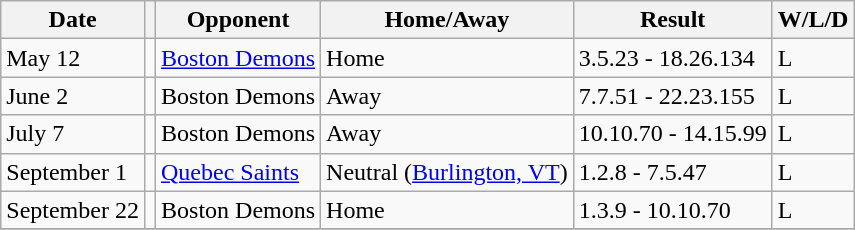<table class="wikitable">
<tr>
<th>Date</th>
<th></th>
<th>Opponent</th>
<th>Home/Away</th>
<th>Result</th>
<th>W/L/D</th>
</tr>
<tr>
<td>May 12</td>
<td></td>
<td><a href='#'>Boston Demons</a></td>
<td>Home</td>
<td>3.5.23 - 18.26.134</td>
<td>L</td>
</tr>
<tr>
<td>June 2</td>
<td></td>
<td>Boston Demons</td>
<td>Away</td>
<td>7.7.51 - 22.23.155</td>
<td>L</td>
</tr>
<tr>
<td>July 7</td>
<td></td>
<td>Boston Demons</td>
<td>Away</td>
<td>10.10.70 - 14.15.99</td>
<td>L</td>
</tr>
<tr>
<td>September 1</td>
<td></td>
<td><a href='#'>Quebec Saints</a></td>
<td>Neutral (<a href='#'>Burlington, VT</a>)</td>
<td>1.2.8 - 7.5.47</td>
<td>L</td>
</tr>
<tr>
<td>September 22</td>
<td></td>
<td>Boston Demons</td>
<td>Home</td>
<td>1.3.9 - 10.10.70</td>
<td>L</td>
</tr>
<tr>
</tr>
</table>
